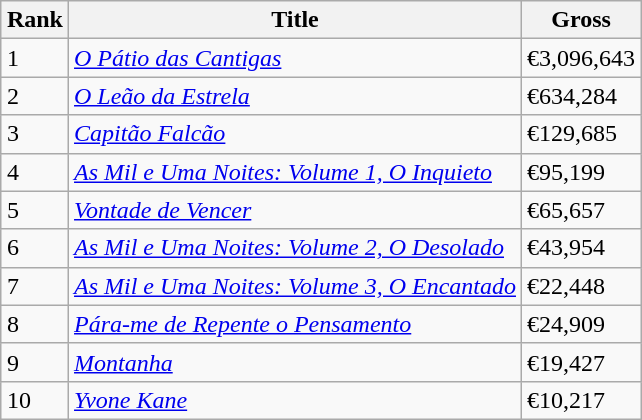<table class="wikitable sortable" style="margin:auto; margin:auto;">
<tr>
<th>Rank</th>
<th>Title</th>
<th>Gross</th>
</tr>
<tr>
<td>1</td>
<td><em><a href='#'>O Pátio das Cantigas</a></em></td>
<td>€3,096,643</td>
</tr>
<tr>
<td>2</td>
<td><em><a href='#'>O Leão da Estrela</a></em></td>
<td>€634,284</td>
</tr>
<tr>
<td>3</td>
<td><em><a href='#'>Capitão Falcão</a></em></td>
<td>€129,685</td>
</tr>
<tr>
<td>4</td>
<td><em><a href='#'>As Mil e Uma Noites: Volume 1, O Inquieto</a></em></td>
<td>€95,199</td>
</tr>
<tr>
<td>5</td>
<td><em><a href='#'>Vontade de Vencer</a></em></td>
<td>€65,657</td>
</tr>
<tr>
<td>6</td>
<td><em><a href='#'>As Mil e Uma Noites: Volume 2, O Desolado</a></em></td>
<td>€43,954</td>
</tr>
<tr>
<td>7</td>
<td><em><a href='#'>As Mil e Uma Noites: Volume 3, O Encantado</a></em></td>
<td>€22,448</td>
</tr>
<tr>
<td>8</td>
<td><em><a href='#'>Pára-me de Repente o Pensamento</a></em></td>
<td>€24,909</td>
</tr>
<tr>
<td>9</td>
<td><em><a href='#'>Montanha</a></em></td>
<td>€19,427</td>
</tr>
<tr>
<td>10</td>
<td><em><a href='#'>Yvone Kane</a></em></td>
<td>€10,217</td>
</tr>
</table>
